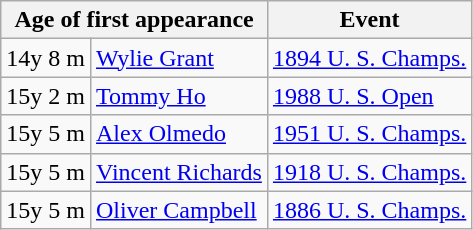<table class=wikitable style="display:inline-table;">
<tr>
<th scope="col" colspan=2>Age of first appearance</th>
<th scope="col">Event</th>
</tr>
<tr>
<td>14y 8 m</td>
<td> <a href='#'>Wylie Grant</a></td>
<td><a href='#'>1894 U. S. Champs.</a></td>
</tr>
<tr>
<td>15y 2 m</td>
<td> <a href='#'>Tommy Ho</a></td>
<td><a href='#'>1988 U. S. Open</a></td>
</tr>
<tr>
<td>15y 5 m</td>
<td> <a href='#'>Alex Olmedo</a></td>
<td><a href='#'>1951 U. S. Champs.</a></td>
</tr>
<tr>
<td>15y 5 m</td>
<td> <a href='#'>Vincent Richards</a></td>
<td><a href='#'>1918 U. S. Champs.</a></td>
</tr>
<tr>
<td>15y 5 m</td>
<td> <a href='#'>Oliver Campbell</a></td>
<td><a href='#'>1886 U. S. Champs.</a></td>
</tr>
</table>
